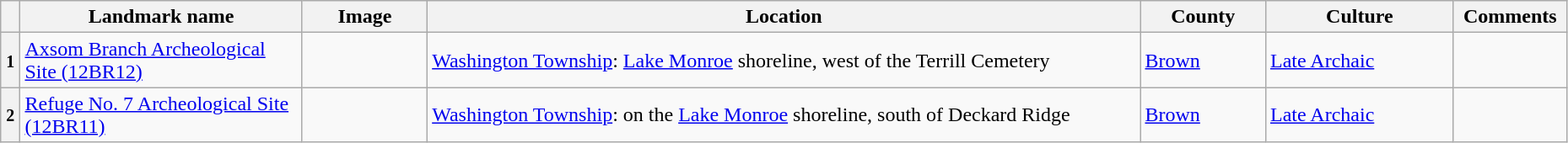<table class="wikitable sortable" style="width:98%">
<tr>
<th></th>
<th width = 18% ><strong>Landmark name</strong></th>
<th width = 8% class="unsortable" ><strong>Image</strong></th>
<th><strong>Location</strong></th>
<th width = 8% ><strong>County</strong></th>
<th width = 12% ><strong>Culture</strong></th>
<th class="unsortable" ><strong>Comments</strong></th>
</tr>
<tr - >
<th><small>1</small></th>
<td><a href='#'>Axsom Branch Archeological Site (12BR12)</a></td>
<td></td>
<td><a href='#'>Washington Township</a>: <a href='#'>Lake Monroe</a> shoreline, west of the Terrill Cemetery<br><small></small></td>
<td><a href='#'>Brown</a></td>
<td><a href='#'>Late Archaic</a></td>
<td></td>
</tr>
<tr - >
<th><small>2</small></th>
<td><a href='#'>Refuge No. 7 Archeological Site (12BR11)</a></td>
<td></td>
<td><a href='#'>Washington Township</a>: on the <a href='#'>Lake Monroe</a> shoreline, south of Deckard Ridge<br><small></small></td>
<td><a href='#'>Brown</a></td>
<td><a href='#'>Late Archaic</a></td>
<td></td>
</tr>
</table>
